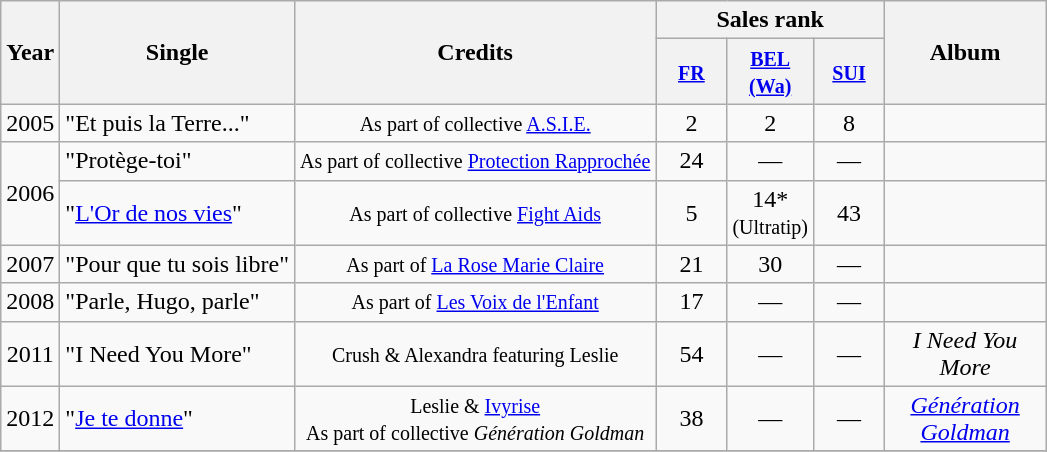<table class="wikitable" style="text-align:center;">
<tr>
<th rowspan="2">Year</th>
<th rowspan="2">Single</th>
<th rowspan="2">Credits</th>
<th colspan="3">Sales rank</th>
<th rowspan="2" width="100">Album</th>
</tr>
<tr>
<th width="40"><small><a href='#'>FR</a></small></th>
<th width="40"><small><a href='#'>BEL <br>(Wa)</a></small></th>
<th width="40"><small><a href='#'>SUI</a></small></th>
</tr>
<tr>
<td>2005</td>
<td align="left">"Et puis la Terre..."</td>
<td align="center"><small>As part of collective <a href='#'>A.S.I.E.</a></small></td>
<td>2</td>
<td>2</td>
<td>8</td>
<td></td>
</tr>
<tr>
<td rowspan="2">2006</td>
<td align="left">"Protège-toi"</td>
<td align="center"><small>As part of collective <a href='#'>Protection Rapprochée</a></small></td>
<td>24</td>
<td>—</td>
<td>—</td>
<td></td>
</tr>
<tr>
<td align="left">"<a href='#'>L'Or de nos vies</a>"</td>
<td align="center"><small>As part of collective <a href='#'>Fight Aids</a></small></td>
<td>5</td>
<td>14*<br><small>(Ultratip)</small></td>
<td>43</td>
<td></td>
</tr>
<tr>
<td>2007</td>
<td align="left">"Pour que tu sois libre"</td>
<td align="center"><small>As part of <a href='#'>La Rose Marie Claire</a></small></td>
<td>21</td>
<td>30</td>
<td>—</td>
<td></td>
</tr>
<tr>
<td>2008</td>
<td align="left">"Parle, Hugo, parle"</td>
<td align="center"><small>As part of <a href='#'>Les Voix de l'Enfant</a></small></td>
<td>17</td>
<td>—</td>
<td>—</td>
<td></td>
</tr>
<tr>
<td rowspan="1">2011</td>
<td align="left">"I Need You More"</td>
<td align="center"><small>Crush & Alexandra featuring Leslie</small></td>
<td>54</td>
<td>—</td>
<td>—</td>
<td rowspan="1"><em>I Need You More</em></td>
</tr>
<tr>
<td rowspan="1">2012</td>
<td align="left">"<a href='#'>Je te donne</a>"</td>
<td align="center"><small>Leslie & <a href='#'>Ivyrise</a><br>As part of collective <em>Génération Goldman</em></small></td>
<td>38</td>
<td>—</td>
<td>—</td>
<td rowspan="1"><em><a href='#'>Génération Goldman</a></em></td>
</tr>
<tr>
</tr>
</table>
